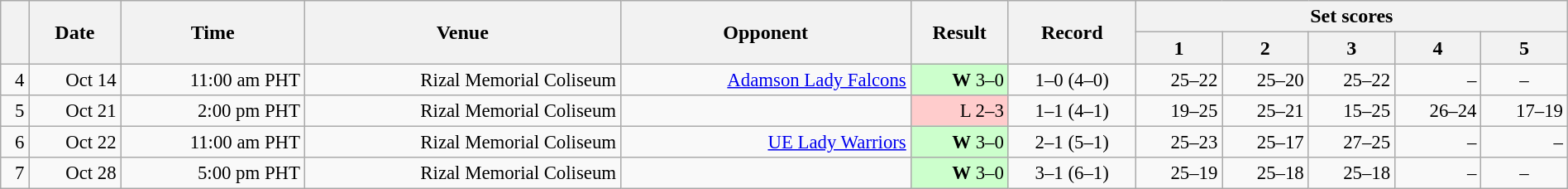<table class=wikitable width=100%>
<tr text-align:center>
<th rowspan=2></th>
<th rowspan=2>Date</th>
<th rowspan=2>Time</th>
<th rowspan=2>Venue</th>
<th rowspan=2>Opponent</th>
<th rowspan=2>Result</th>
<th rowspan=2>Record</th>
<th colspan=5>Set scores</th>
</tr>
<tr>
<th>1</th>
<th>2</th>
<th>3</th>
<th>4</th>
<th>5</th>
</tr>
<tr align=right style=font-size:95%>
<td>4</td>
<td>Oct 14</td>
<td>11:00 am PHT</td>
<td>Rizal Memorial Coliseum</td>
<td><a href='#'>Adamson Lady Falcons</a></td>
<td bgcolor=#ccffcc><strong>W</strong> 3–0</td>
<td align=center>1–0 (4–0)</td>
<td>25–22</td>
<td>25–20</td>
<td>25–22</td>
<td>–</td>
<td align=center>–</td>
</tr>
<tr align=right style=font-size:95%>
<td>5</td>
<td>Oct 21</td>
<td>2:00 pm PHT</td>
<td>Rizal Memorial Coliseum</td>
<td></td>
<td bgcolor=#ffcccc>L  2–3</td>
<td align=center>1–1 (4–1)</td>
<td>19–25</td>
<td>25–21</td>
<td>15–25</td>
<td>26–24</td>
<td>17–19</td>
</tr>
<tr align=right style=font-size:95%>
<td>6</td>
<td>Oct 22</td>
<td>11:00 am PHT</td>
<td>Rizal Memorial Coliseum</td>
<td><a href='#'>UE Lady Warriors</a></td>
<td bgcolor=#ccffcc><strong>W</strong> 3–0</td>
<td align=center>2–1 (5–1)</td>
<td>25–23</td>
<td>25–17</td>
<td>27–25</td>
<td>–</td>
<td>–</td>
</tr>
<tr align=right style=font-size:95%>
<td>7</td>
<td>Oct 28</td>
<td>5:00 pm PHT</td>
<td>Rizal Memorial Coliseum</td>
<td></td>
<td bgcolor=#ccffcc><strong>W</strong> 3–0</td>
<td align=center>3–1 (6–1)</td>
<td>25–19</td>
<td>25–18</td>
<td>25–18</td>
<td>–</td>
<td align=center>–</td>
</tr>
</table>
